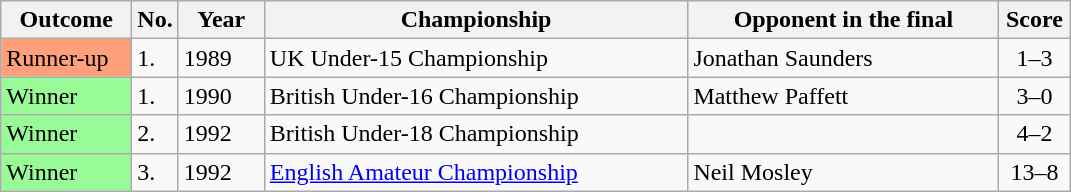<table class="sortable wikitable">
<tr>
<th width="80">Outcome</th>
<th width="20">No.</th>
<th width="50">Year</th>
<th width="275">Championship</th>
<th width="200">Opponent in the final</th>
<th width="40">Score</th>
</tr>
<tr>
<td style="background:#ffa07a;">Runner-up</td>
<td>1.</td>
<td>1989</td>
<td>UK Under-15 Championship</td>
<td> Jonathan Saunders</td>
<td style="text-align:center;">1–3</td>
</tr>
<tr>
<td style="background:#98FB98">Winner</td>
<td>1.</td>
<td>1990</td>
<td>British Under-16 Championship</td>
<td> Matthew Paffett</td>
<td style="text-align:center;">3–0</td>
</tr>
<tr>
<td style="background:#98FB98">Winner</td>
<td>2.</td>
<td>1992</td>
<td>British Under-18 Championship</td>
<td> </td>
<td style="text-align:center;">4–2</td>
</tr>
<tr>
<td style="background:#98FB98">Winner</td>
<td>3.</td>
<td>1992</td>
<td><a href='#'>English Amateur Championship</a></td>
<td> Neil Mosley</td>
<td style="text-align:center;">13–8</td>
</tr>
</table>
